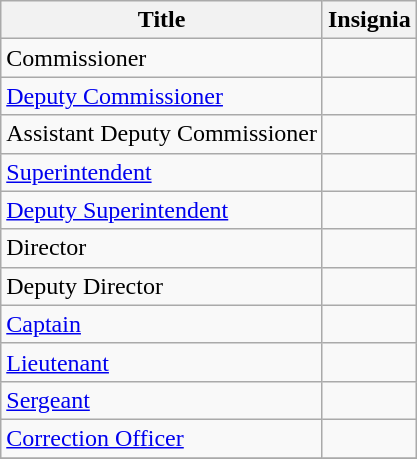<table border="1" cellspacing="0" cellpadding="5" style="border-collapse:collapse;" class="wikitable">
<tr>
<th>Title</th>
<th>Insignia</th>
</tr>
<tr>
<td>Commissioner</td>
<td></td>
</tr>
<tr>
<td><a href='#'>Deputy Commissioner</a></td>
<td></td>
</tr>
<tr>
<td>Assistant Deputy Commissioner</td>
<td></td>
</tr>
<tr>
<td><a href='#'>Superintendent</a></td>
<td></td>
</tr>
<tr>
<td><a href='#'>Deputy Superintendent</a></td>
<td></td>
</tr>
<tr>
<td>Director</td>
<td></td>
</tr>
<tr>
<td>Deputy Director</td>
<td></td>
</tr>
<tr>
<td><a href='#'>Captain</a></td>
<td></td>
</tr>
<tr>
<td><a href='#'>Lieutenant</a></td>
<td></td>
</tr>
<tr>
<td><a href='#'>Sergeant</a></td>
<td></td>
</tr>
<tr>
<td><a href='#'>Correction Officer</a></td>
<td></td>
</tr>
<tr>
</tr>
</table>
